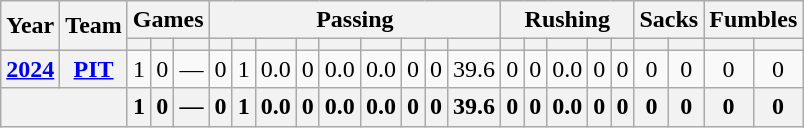<table class="wikitable" style="text-align:center;">
<tr>
<th rowspan="2">Year</th>
<th rowspan="2">Team</th>
<th colspan="3">Games</th>
<th colspan="9">Passing</th>
<th colspan="5">Rushing</th>
<th colspan="2">Sacks</th>
<th colspan="2">Fumbles</th>
</tr>
<tr>
<th></th>
<th></th>
<th></th>
<th></th>
<th></th>
<th></th>
<th></th>
<th></th>
<th></th>
<th></th>
<th></th>
<th></th>
<th></th>
<th></th>
<th></th>
<th></th>
<th></th>
<th></th>
<th></th>
<th></th>
<th></th>
</tr>
<tr>
<th><a href='#'>2024</a></th>
<th><a href='#'>PIT</a></th>
<td>1</td>
<td>0</td>
<td>—</td>
<td>0</td>
<td>1</td>
<td>0.0</td>
<td>0</td>
<td>0.0</td>
<td>0.0</td>
<td>0</td>
<td>0</td>
<td>39.6</td>
<td>0</td>
<td>0</td>
<td>0.0</td>
<td>0</td>
<td>0</td>
<td>0</td>
<td>0</td>
<td>0</td>
<td>0</td>
</tr>
<tr>
<th colspan="2"></th>
<th>1</th>
<th>0</th>
<th>—</th>
<th>0</th>
<th>1</th>
<th><strong>0.0</strong></th>
<th>0</th>
<th>0.0</th>
<th>0.0</th>
<th>0</th>
<th>0</th>
<th><strong>39.6</strong></th>
<th>0</th>
<th>0</th>
<th>0.0</th>
<th>0</th>
<th>0</th>
<th>0</th>
<th>0</th>
<th>0</th>
<th>0</th>
</tr>
</table>
